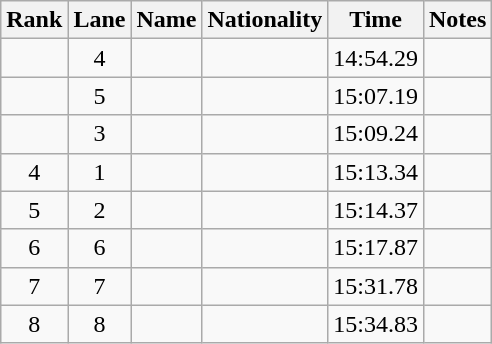<table class="wikitable sortable" style="text-align:center">
<tr>
<th>Rank</th>
<th>Lane</th>
<th>Name</th>
<th>Nationality</th>
<th>Time</th>
<th>Notes</th>
</tr>
<tr>
<td></td>
<td>4</td>
<td align=left></td>
<td align=left></td>
<td>14:54.29</td>
<td></td>
</tr>
<tr>
<td></td>
<td>5</td>
<td align=left></td>
<td align=left></td>
<td>15:07.19</td>
<td></td>
</tr>
<tr>
<td></td>
<td>3</td>
<td align=left></td>
<td align=left></td>
<td>15:09.24</td>
<td></td>
</tr>
<tr>
<td>4</td>
<td>1</td>
<td align=left></td>
<td align=left></td>
<td>15:13.34</td>
<td></td>
</tr>
<tr>
<td>5</td>
<td>2</td>
<td align=left></td>
<td align=left></td>
<td>15:14.37</td>
<td></td>
</tr>
<tr>
<td>6</td>
<td>6</td>
<td align=left></td>
<td align=left></td>
<td>15:17.87</td>
<td></td>
</tr>
<tr>
<td>7</td>
<td>7</td>
<td align=left></td>
<td align=left></td>
<td>15:31.78</td>
<td></td>
</tr>
<tr>
<td>8</td>
<td>8</td>
<td align=left></td>
<td align=left></td>
<td>15:34.83</td>
<td></td>
</tr>
</table>
